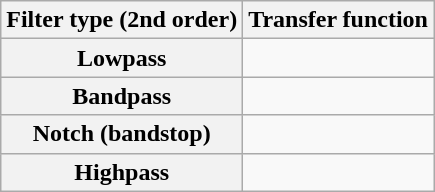<table class="wikitable" style="text-align:center;">
<tr>
<th scope="col">Filter type (2nd order)</th>
<th scope="col">Transfer function </th>
</tr>
<tr>
<th scope="row">Lowpass</th>
<td></td>
</tr>
<tr>
<th scope="row">Bandpass</th>
<td></td>
</tr>
<tr>
<th scope="row">Notch (bandstop)</th>
<td></td>
</tr>
<tr>
<th scope="row">Highpass</th>
<td></td>
</tr>
</table>
